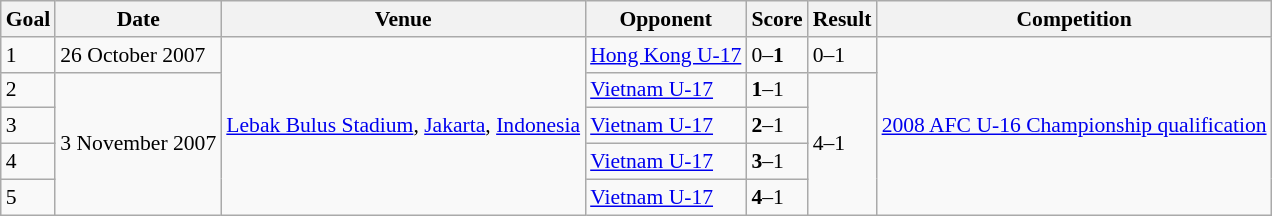<table class="wikitable" style="font-size:90%">
<tr>
<th>Goal</th>
<th>Date</th>
<th>Venue</th>
<th>Opponent</th>
<th>Score</th>
<th>Result</th>
<th>Competition</th>
</tr>
<tr>
<td>1</td>
<td>26 October 2007</td>
<td rowspan=5><a href='#'>Lebak Bulus Stadium</a>, <a href='#'>Jakarta</a>, <a href='#'>Indonesia</a></td>
<td> <a href='#'>Hong Kong U-17</a></td>
<td>0–<strong>1</strong></td>
<td>0–1</td>
<td rowspan=5><a href='#'>2008 AFC U-16 Championship qualification</a></td>
</tr>
<tr>
<td>2</td>
<td rowspan=4>3 November 2007</td>
<td rowpspan=4> <a href='#'>Vietnam U-17</a></td>
<td><strong>1</strong>–1</td>
<td rowspan=4>4–1</td>
</tr>
<tr>
<td>3</td>
<td> <a href='#'>Vietnam U-17</a></td>
<td><strong>2</strong>–1</td>
</tr>
<tr>
<td>4</td>
<td> <a href='#'>Vietnam U-17</a></td>
<td><strong>3</strong>–1</td>
</tr>
<tr>
<td>5</td>
<td> <a href='#'>Vietnam U-17</a></td>
<td><strong>4</strong>–1</td>
</tr>
</table>
